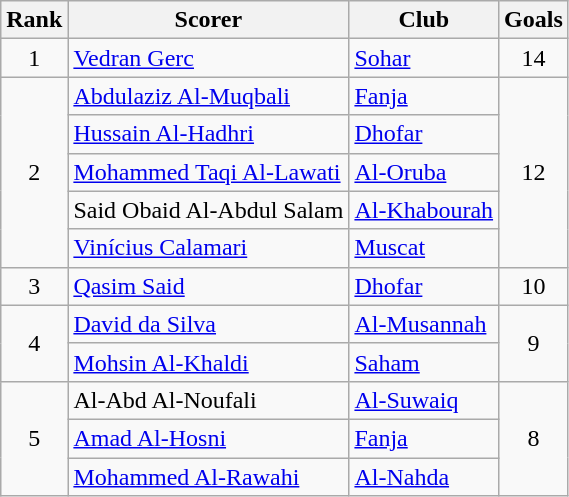<table class="wikitable sortable" style="text-align:center">
<tr>
<th>Rank</th>
<th>Scorer</th>
<th>Club</th>
<th>Goals</th>
</tr>
<tr>
<td rowspan="1">1</td>
<td align="left"> <a href='#'>Vedran Gerc</a></td>
<td align="left"><a href='#'>Sohar</a></td>
<td rowspan="1">14</td>
</tr>
<tr>
<td rowspan="5">2</td>
<td align="left"> <a href='#'>Abdulaziz Al-Muqbali</a></td>
<td align="left"><a href='#'>Fanja</a></td>
<td rowspan="5">12</td>
</tr>
<tr>
<td align="left"> <a href='#'>Hussain Al-Hadhri</a></td>
<td align="left"><a href='#'>Dhofar</a></td>
</tr>
<tr>
<td align="left"> <a href='#'>Mohammed Taqi Al-Lawati</a></td>
<td align="left"><a href='#'>Al-Oruba</a></td>
</tr>
<tr>
<td align="left"> Said Obaid Al-Abdul Salam</td>
<td align="left"><a href='#'>Al-Khabourah</a></td>
</tr>
<tr>
<td align="left"> <a href='#'>Vinícius Calamari</a></td>
<td align="left"><a href='#'>Muscat</a></td>
</tr>
<tr>
<td rowspan="1">3</td>
<td align="left"> <a href='#'>Qasim Said</a></td>
<td align="left"><a href='#'>Dhofar</a></td>
<td rowspan="1">10</td>
</tr>
<tr>
<td rowspan="2">4</td>
<td align="left"> <a href='#'>David da Silva</a></td>
<td align="left"><a href='#'>Al-Musannah</a></td>
<td rowspan="2">9</td>
</tr>
<tr>
<td align="left"> <a href='#'>Mohsin Al-Khaldi</a></td>
<td align="left"><a href='#'>Saham</a></td>
</tr>
<tr>
<td rowspan="3">5</td>
<td align="left"> Al-Abd Al-Noufali</td>
<td align="left"><a href='#'>Al-Suwaiq</a></td>
<td rowspan="3">8</td>
</tr>
<tr>
<td align="left"> <a href='#'>Amad Al-Hosni</a></td>
<td align="left"><a href='#'>Fanja</a></td>
</tr>
<tr>
<td align="left"> <a href='#'>Mohammed Al-Rawahi</a></td>
<td align="left"><a href='#'>Al-Nahda</a></td>
</tr>
</table>
